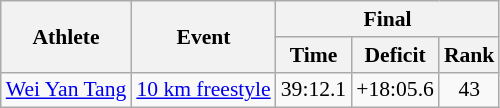<table class=wikitable style=font-size:90%;text-align:center>
<tr>
<th rowspan=2>Athlete</th>
<th rowspan=2>Event</th>
<th colspan=3>Final</th>
</tr>
<tr>
<th>Time</th>
<th>Deficit</th>
<th>Rank</th>
</tr>
<tr>
<td align=left><a href='#'>Wei Yan Tang</a></td>
<td align=left><a href='#'>10 km freestyle</a></td>
<td>39:12.1</td>
<td>+18:05.6</td>
<td>43</td>
</tr>
</table>
